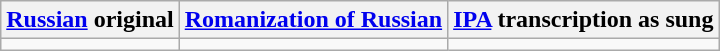<table class="wikitable">
<tr>
<th><a href='#'>Russian</a> original</th>
<th><a href='#'>Romanization of Russian</a></th>
<th><a href='#'>IPA</a> transcription as sung</th>
</tr>
<tr style="vertical-align:top; white-space:nowrap; text-align:center;">
<td></td>
<td></td>
<td></td>
</tr>
</table>
